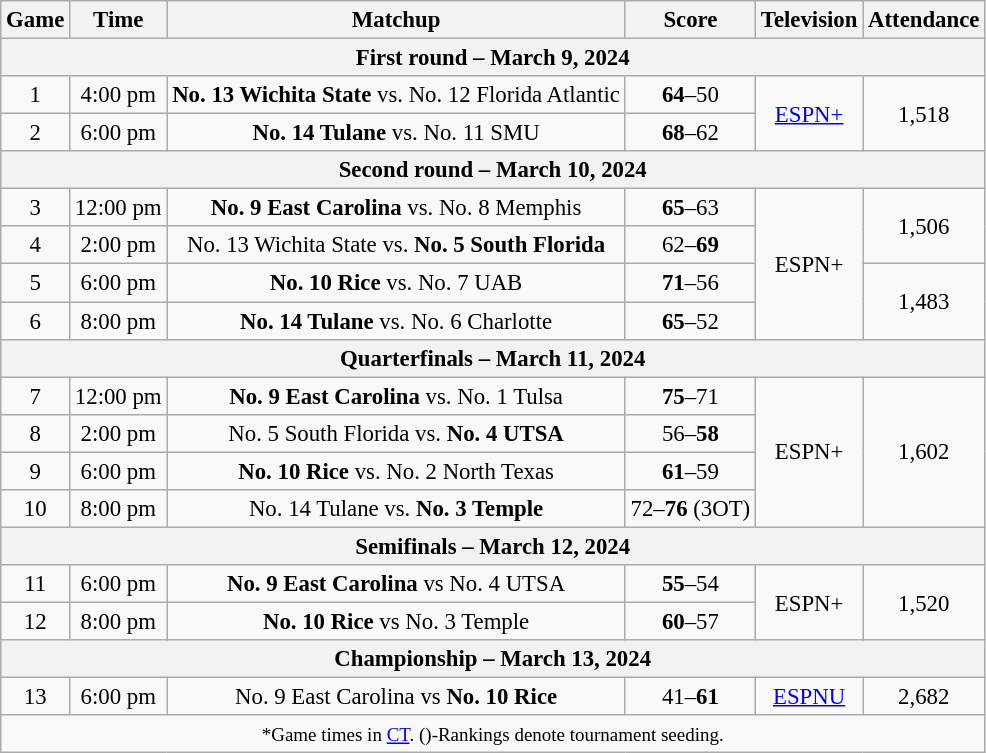<table class="wikitable" style="font-size: 95%;text-align:center">
<tr>
<th>Game</th>
<th>Time</th>
<th>Matchup</th>
<th>Score</th>
<th>Television</th>
<th>Attendance</th>
</tr>
<tr>
<th colspan="6">First round – March 9, 2024</th>
</tr>
<tr>
<td>1</td>
<td>4:00 pm</td>
<td><strong>No. 13 Wichita State</strong> vs. No. 12 Florida Atlantic</td>
<td><strong>64</strong>–50</td>
<td rowspan=2><a href='#'>ESPN+</a></td>
<td rowspan=2>1,518</td>
</tr>
<tr>
<td>2</td>
<td>6:00 pm</td>
<td><strong>No. 14 Tulane</strong> vs. No. 11 SMU</td>
<td><strong>68</strong>–62</td>
</tr>
<tr>
<th colspan="6">Second round – March 10, 2024</th>
</tr>
<tr>
<td>3</td>
<td>12:00 pm</td>
<td><strong>No. 9 East Carolina</strong> vs. No. 8 Memphis</td>
<td><strong>65</strong>–63</td>
<td rowspan=4>ESPN+</td>
<td rowspan=2>1,506</td>
</tr>
<tr>
<td>4</td>
<td>2:00 pm</td>
<td>No. 13 Wichita State vs. <strong>No. 5 South Florida</strong></td>
<td>62–<strong>69</strong></td>
</tr>
<tr>
<td>5</td>
<td>6:00 pm</td>
<td><strong>No. 10 Rice</strong> vs. No. 7 UAB</td>
<td><strong>71</strong>–56</td>
<td rowspan=2>1,483</td>
</tr>
<tr>
<td>6</td>
<td>8:00 pm</td>
<td><strong>No. 14 Tulane</strong> vs. No. 6 Charlotte</td>
<td><strong>65</strong>–52</td>
</tr>
<tr>
<th colspan="6">Quarterfinals – March 11, 2024</th>
</tr>
<tr>
<td>7</td>
<td>12:00 pm</td>
<td><strong>No. 9 East Carolina</strong> vs. No. 1 Tulsa</td>
<td><strong>75</strong>–71</td>
<td rowspan=4>ESPN+</td>
<td rowspan=4>1,602</td>
</tr>
<tr>
<td>8</td>
<td>2:00 pm</td>
<td>No. 5 South Florida vs. <strong>No. 4 UTSA</strong></td>
<td>56–<strong>58</strong></td>
</tr>
<tr>
<td>9</td>
<td>6:00 pm</td>
<td><strong>No. 10 Rice</strong> vs. No. 2 North Texas</td>
<td><strong>61</strong>–59</td>
</tr>
<tr>
<td>10</td>
<td>8:00 pm</td>
<td>No. 14 Tulane vs. <strong>No. 3 Temple</strong></td>
<td>72–<strong>76</strong> (3OT)</td>
</tr>
<tr>
<th colspan="6">Semifinals – March 12, 2024</th>
</tr>
<tr>
<td>11</td>
<td>6:00 pm</td>
<td><strong>No. 9 East Carolina</strong> vs No. 4 UTSA</td>
<td><strong>55</strong>–54</td>
<td rowspan=2>ESPN+</td>
<td rowspan=2>1,520</td>
</tr>
<tr>
<td>12</td>
<td>8:00 pm</td>
<td><strong>No. 10 Rice</strong> vs No. 3 Temple</td>
<td><strong>60</strong>–57</td>
</tr>
<tr>
<th colspan="6">Championship – March 13, 2024</th>
</tr>
<tr>
<td>13</td>
<td>6:00 pm</td>
<td>No. 9 East Carolina vs <strong>No. 10 Rice</strong></td>
<td>41–<strong>61</strong></td>
<td><a href='#'>ESPNU</a></td>
<td>2,682</td>
</tr>
<tr>
<td colspan="7"><small>*Game times in <a href='#'>CT</a>. ()-Rankings denote tournament seeding.</small></td>
</tr>
</table>
